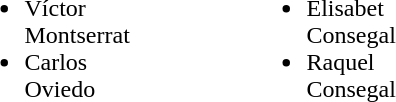<table>
<tr>
<td width="130" valign="top"><br><ul><li>Víctor Montserrat</li><li>Carlos Oviedo</li></ul></td>
<td width="50"> </td>
<td width="130" valign="top"><br><ul><li>Elisabet Consegal</li><li>Raquel Consegal</li></ul></td>
</tr>
</table>
